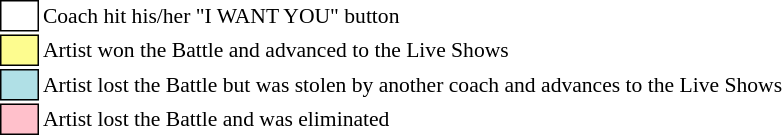<table class="toccolours" style="font-size: 90%; white-space: nowrap;">
<tr>
<td style="background:white; border:1px solid black;"> <strong></strong> </td>
<td>Coach hit his/her "I WANT YOU" button</td>
</tr>
<tr>
<td style="background:#fdfc8f; border:1px solid black;">      </td>
<td>Artist won the Battle and advanced to the Live Shows</td>
</tr>
<tr>
<td style="background:#b0e0e6; border:1px solid black;">      </td>
<td>Artist lost the Battle but was stolen by another coach and advances to the Live Shows</td>
</tr>
<tr>
<td style="background:pink; border:1px solid black;">      </td>
<td>Artist lost the Battle and was eliminated</td>
</tr>
</table>
